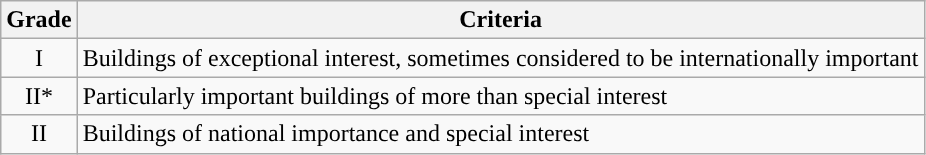<table class="wikitable">
<tr>
<th>Grade</th>
<th>Criteria</th>
</tr>
<tr>
<td align="center" >I</td>
<td>Buildings of exceptional interest, sometimes considered to be internationally important</td>
</tr>
<tr>
<td align="center" >II*</td>
<td>Particularly important buildings of more than special interest</td>
</tr>
<tr>
<td align="center" >II</td>
<td>Buildings of national importance and special interest</td>
</tr>
</table>
